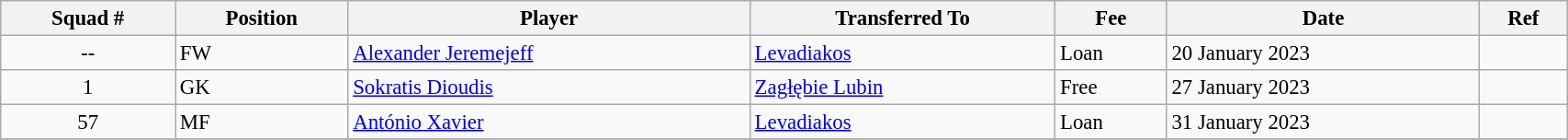<table class="wikitable sortable" style="width:90%; text-align:center; font-size:95%; text-align:left;">
<tr>
<th><strong>Squad #</strong></th>
<th><strong>Position</strong></th>
<th><strong>Player</strong></th>
<th><strong>Transferred To</strong></th>
<th><strong>Fee</strong></th>
<th><strong>Date</strong></th>
<th><strong>Ref</strong></th>
</tr>
<tr>
<td align="center">--</td>
<td>FW</td>
<td> <a href='#'>Alexander Jeremejeff</a></td>
<td> <a href='#'>Levadiakos</a></td>
<td>Loan</td>
<td>20 January 2023</td>
<td></td>
</tr>
<tr>
<td align="center">1</td>
<td>GK</td>
<td> <a href='#'>Sokratis Dioudis</a></td>
<td> <a href='#'>Zagłębie Lubin</a></td>
<td>Free</td>
<td>27 January 2023</td>
<td></td>
</tr>
<tr>
<td align="center">57</td>
<td>MF</td>
<td> <a href='#'>António Xavier</a></td>
<td> <a href='#'>Levadiakos</a></td>
<td>Loan</td>
<td>31 January 2023</td>
<td></td>
</tr>
<tr>
</tr>
</table>
